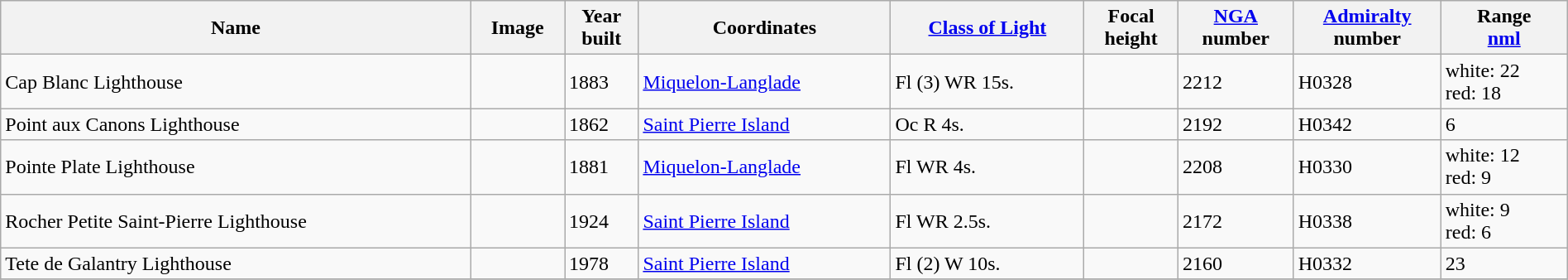<table class="wikitable sortable" style="width:100%">
<tr>
<th>Name</th>
<th>Image</th>
<th>Year<br>built</th>
<th>Coordinates</th>
<th><a href='#'>Class of Light</a><br></th>
<th>Focal<br>height<br></th>
<th><a href='#'>NGA</a><br>number<br></th>
<th><a href='#'>Admiralty</a><br>number<br></th>
<th>Range<br><a href='#'>nml</a><br></th>
</tr>
<tr>
<td>Cap Blanc Lighthouse</td>
<td></td>
<td>1883</td>
<td><a href='#'>Miquelon-Langlade</a><br></td>
<td>Fl (3) WR 15s.</td>
<td></td>
<td>2212</td>
<td>H0328</td>
<td>white: 22<br>red: 18</td>
</tr>
<tr>
<td>Point aux Canons Lighthouse</td>
<td></td>
<td>1862</td>
<td><a href='#'>Saint Pierre Island</a><br></td>
<td>Oc R 4s.</td>
<td></td>
<td>2192</td>
<td>H0342</td>
<td>6</td>
</tr>
<tr>
<td>Pointe Plate Lighthouse</td>
<td></td>
<td>1881</td>
<td><a href='#'>Miquelon-Langlade</a><br></td>
<td>Fl WR 4s.</td>
<td></td>
<td>2208</td>
<td>H0330</td>
<td>white: 12<br>red: 9</td>
</tr>
<tr>
<td>Rocher Petite Saint-Pierre Lighthouse</td>
<td></td>
<td>1924</td>
<td><a href='#'>Saint Pierre Island</a><br></td>
<td>Fl WR 2.5s.</td>
<td></td>
<td>2172</td>
<td>H0338</td>
<td>white: 9<br>red: 6</td>
</tr>
<tr>
<td>Tete de Galantry Lighthouse</td>
<td></td>
<td>1978</td>
<td><a href='#'>Saint Pierre Island</a><br></td>
<td>Fl (2) W 10s.</td>
<td></td>
<td>2160</td>
<td>H0332</td>
<td>23</td>
</tr>
<tr>
</tr>
</table>
